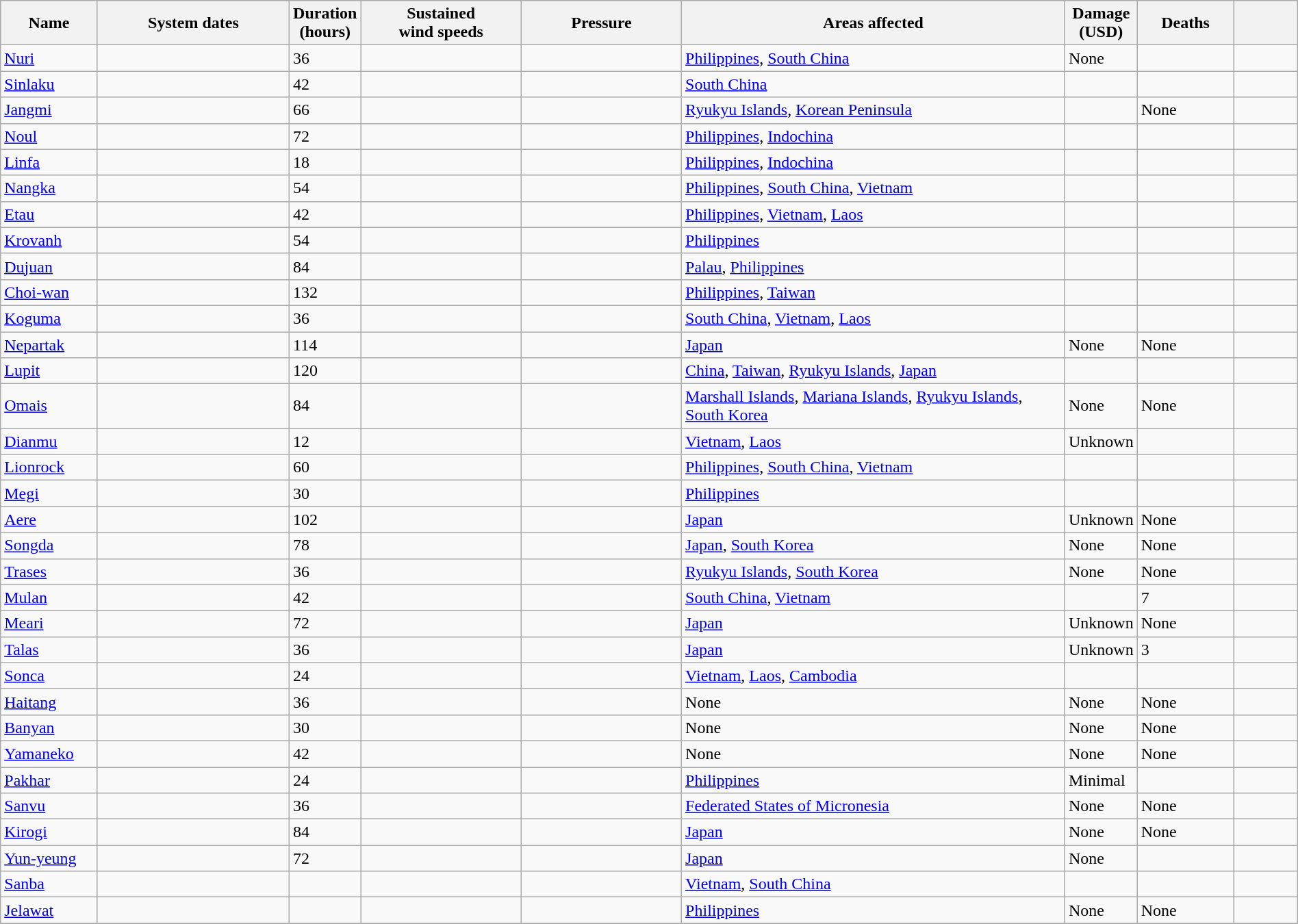<table class="wikitable sortable" width="100%">
<tr>
<th scope="col" width="7.5%">Name</th>
<th scope="col" width="15%">System dates</th>
<th scope="col" width="5%">Duration<br>(hours)</th>
<th scope="col" width="12.5%">Sustained<br>wind speeds</th>
<th scope="col" width="12.5%">Pressure</th>
<th scope="col" width="30%" class="unsortable">Areas affected</th>
<th scope="col" width="5%">Damage<br>(USD)</th>
<th scope="col" width="7.5%">Deaths</th>
<th scope="col" width="5%" class="unsortable"></th>
</tr>
<tr>
<td><a href='#'>Nuri</a></td>
<td></td>
<td>36</td>
<td></td>
<td></td>
<td><a href='#'>Philippines</a>, <a href='#'>South China</a></td>
<td>None</td>
<td></td>
<td></td>
</tr>
<tr>
<td><a href='#'>Sinlaku</a></td>
<td></td>
<td>42</td>
<td></td>
<td></td>
<td><a href='#'>South China</a></td>
<td></td>
<td></td>
<td></td>
</tr>
<tr>
<td><a href='#'>Jangmi</a></td>
<td></td>
<td>66</td>
<td></td>
<td></td>
<td><a href='#'>Ryukyu Islands</a>, <a href='#'>Korean Peninsula</a></td>
<td></td>
<td>None</td>
<td></td>
</tr>
<tr>
<td><a href='#'>Noul</a></td>
<td></td>
<td>72</td>
<td></td>
<td></td>
<td><a href='#'>Philippines</a>, <a href='#'>Indochina</a></td>
<td></td>
<td></td>
<td></td>
</tr>
<tr>
<td><a href='#'>Linfa</a></td>
<td></td>
<td>18</td>
<td></td>
<td></td>
<td><a href='#'>Philippines</a>, <a href='#'>Indochina</a></td>
<td></td>
<td></td>
<td></td>
</tr>
<tr>
<td><a href='#'>Nangka</a></td>
<td></td>
<td>54</td>
<td></td>
<td></td>
<td><a href='#'>Philippines</a>, <a href='#'>South China</a>, <a href='#'>Vietnam</a></td>
<td></td>
<td></td>
<td></td>
</tr>
<tr>
<td><a href='#'>Etau</a></td>
<td></td>
<td>42</td>
<td></td>
<td></td>
<td><a href='#'>Philippines</a>, <a href='#'>Vietnam</a>, <a href='#'>Laos</a></td>
<td></td>
<td></td>
<td></td>
</tr>
<tr>
<td><a href='#'>Krovanh</a></td>
<td></td>
<td>54</td>
<td></td>
<td></td>
<td><a href='#'>Philippines</a></td>
<td></td>
<td></td>
<td></td>
</tr>
<tr>
<td><a href='#'>Dujuan</a></td>
<td></td>
<td>84</td>
<td></td>
<td></td>
<td><a href='#'>Palau</a>, <a href='#'>Philippines</a></td>
<td></td>
<td></td>
<td></td>
</tr>
<tr>
<td><a href='#'>Choi-wan</a></td>
<td></td>
<td>132</td>
<td></td>
<td></td>
<td><a href='#'>Philippines</a>, <a href='#'>Taiwan</a></td>
<td></td>
<td></td>
<td></td>
</tr>
<tr>
<td><a href='#'>Koguma</a></td>
<td></td>
<td>36</td>
<td></td>
<td></td>
<td><a href='#'>South China</a>, <a href='#'>Vietnam</a>, <a href='#'>Laos</a></td>
<td></td>
<td></td>
<td></td>
</tr>
<tr>
<td><a href='#'>Nepartak</a></td>
<td></td>
<td>114</td>
<td></td>
<td></td>
<td><a href='#'>Japan</a></td>
<td>None</td>
<td>None</td>
<td></td>
</tr>
<tr>
<td><a href='#'>Lupit</a></td>
<td></td>
<td>120</td>
<td></td>
<td></td>
<td><a href='#'>China</a>, <a href='#'>Taiwan</a>, <a href='#'>Ryukyu Islands</a>, <a href='#'>Japan</a></td>
<td></td>
<td></td>
<td></td>
</tr>
<tr>
<td><a href='#'>Omais</a></td>
<td></td>
<td>84</td>
<td></td>
<td></td>
<td><a href='#'>Marshall Islands</a>, <a href='#'>Mariana Islands</a>, <a href='#'>Ryukyu Islands</a>, <a href='#'>South Korea</a></td>
<td>None</td>
<td>None</td>
<td></td>
</tr>
<tr>
<td><a href='#'>Dianmu</a></td>
<td></td>
<td>12</td>
<td></td>
<td></td>
<td><a href='#'>Vietnam</a>, <a href='#'>Laos</a></td>
<td>Unknown</td>
<td></td>
<td></td>
</tr>
<tr>
<td><a href='#'>Lionrock</a></td>
<td></td>
<td>60</td>
<td></td>
<td></td>
<td><a href='#'>Philippines</a>, <a href='#'>South China</a>, <a href='#'>Vietnam</a></td>
<td></td>
<td></td>
<td></td>
</tr>
<tr>
<td><a href='#'>Megi</a></td>
<td></td>
<td>30</td>
<td></td>
<td></td>
<td><a href='#'>Philippines</a></td>
<td></td>
<td></td>
<td></td>
</tr>
<tr>
<td><a href='#'>Aere</a></td>
<td></td>
<td>102</td>
<td></td>
<td></td>
<td><a href='#'>Japan</a></td>
<td>Unknown</td>
<td>None</td>
<td></td>
</tr>
<tr>
<td><a href='#'>Songda</a></td>
<td></td>
<td>78</td>
<td></td>
<td></td>
<td><a href='#'>Japan</a>, <a href='#'>South Korea</a></td>
<td>None</td>
<td>None</td>
<td></td>
</tr>
<tr>
<td><a href='#'>Trases</a></td>
<td></td>
<td>36</td>
<td></td>
<td></td>
<td><a href='#'>Ryukyu Islands</a>, <a href='#'>South Korea</a></td>
<td>None</td>
<td>None</td>
<td></td>
</tr>
<tr>
<td><a href='#'>Mulan</a></td>
<td></td>
<td>42</td>
<td></td>
<td></td>
<td><a href='#'>South China</a>, <a href='#'>Vietnam</a></td>
<td></td>
<td>7</td>
<td></td>
</tr>
<tr>
<td><a href='#'>Meari</a></td>
<td></td>
<td>72</td>
<td></td>
<td></td>
<td><a href='#'>Japan</a></td>
<td>Unknown</td>
<td>None</td>
<td></td>
</tr>
<tr>
<td><a href='#'>Talas</a></td>
<td></td>
<td>36</td>
<td></td>
<td></td>
<td><a href='#'>Japan</a></td>
<td>Unknown</td>
<td>3</td>
<td></td>
</tr>
<tr>
<td><a href='#'>Sonca</a></td>
<td></td>
<td>24</td>
<td></td>
<td></td>
<td><a href='#'>Vietnam</a>, <a href='#'>Laos</a>, <a href='#'>Cambodia</a></td>
<td></td>
<td></td>
<td></td>
</tr>
<tr>
<td><a href='#'>Haitang</a></td>
<td></td>
<td>36</td>
<td></td>
<td></td>
<td>None</td>
<td>None</td>
<td>None</td>
<td></td>
</tr>
<tr>
<td><a href='#'>Banyan</a></td>
<td></td>
<td>30</td>
<td></td>
<td></td>
<td>None</td>
<td>None</td>
<td>None</td>
<td></td>
</tr>
<tr>
<td><a href='#'>Yamaneko</a></td>
<td></td>
<td>42</td>
<td></td>
<td></td>
<td>None</td>
<td>None</td>
<td>None</td>
<td></td>
</tr>
<tr>
<td><a href='#'>Pakhar</a></td>
<td></td>
<td>24</td>
<td></td>
<td></td>
<td><a href='#'>Philippines</a></td>
<td>Minimal</td>
<td></td>
<td></td>
</tr>
<tr>
<td><a href='#'>Sanvu</a></td>
<td></td>
<td>36</td>
<td></td>
<td></td>
<td><a href='#'>Federated States of Micronesia</a></td>
<td>None</td>
<td>None</td>
<td></td>
</tr>
<tr>
<td><a href='#'>Kirogi</a></td>
<td></td>
<td>84</td>
<td></td>
<td></td>
<td><a href='#'>Japan</a></td>
<td>None</td>
<td>None</td>
<td></td>
</tr>
<tr>
<td><a href='#'>Yun-yeung</a></td>
<td></td>
<td>72</td>
<td></td>
<td></td>
<td><a href='#'>Japan</a></td>
<td>None</td>
<td></td>
<td></td>
</tr>
<tr>
<td><a href='#'>Sanba</a></td>
<td></td>
<td></td>
<td></td>
<td></td>
<td><a href='#'>Vietnam</a>, <a href='#'>South China</a></td>
<td></td>
<td></td>
<td></td>
</tr>
<tr>
<td><a href='#'>Jelawat</a></td>
<td></td>
<td></td>
<td></td>
<td></td>
<td><a href='#'>Philippines</a></td>
<td>None</td>
<td>None</td>
<td></td>
</tr>
<tr>
</tr>
</table>
